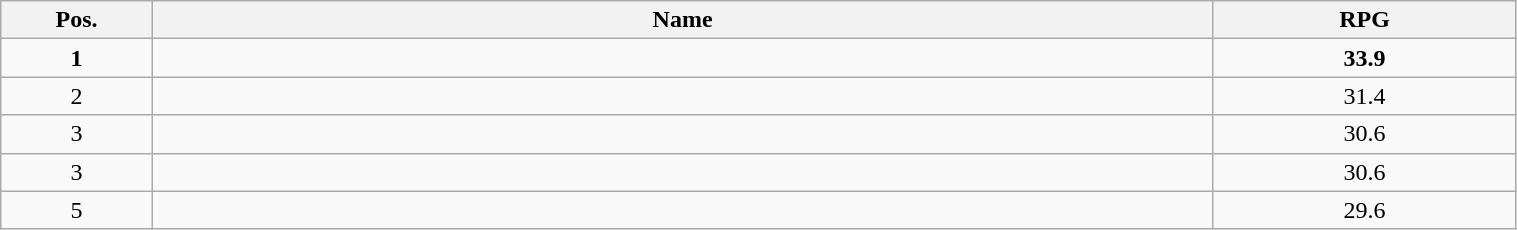<table class=wikitable width="80%">
<tr>
<th width="10%">Pos.</th>
<th width="70%">Name</th>
<th width="20%">RPG</th>
</tr>
<tr>
<td align=center><strong>1</strong></td>
<td><strong></strong></td>
<td align=center><strong>33.9</strong></td>
</tr>
<tr>
<td align=center>2</td>
<td></td>
<td align=center>31.4</td>
</tr>
<tr>
<td align=center>3</td>
<td></td>
<td align=center>30.6</td>
</tr>
<tr>
<td align=center>3</td>
<td></td>
<td align=center>30.6</td>
</tr>
<tr>
<td align=center>5</td>
<td></td>
<td align=center>29.6</td>
</tr>
</table>
